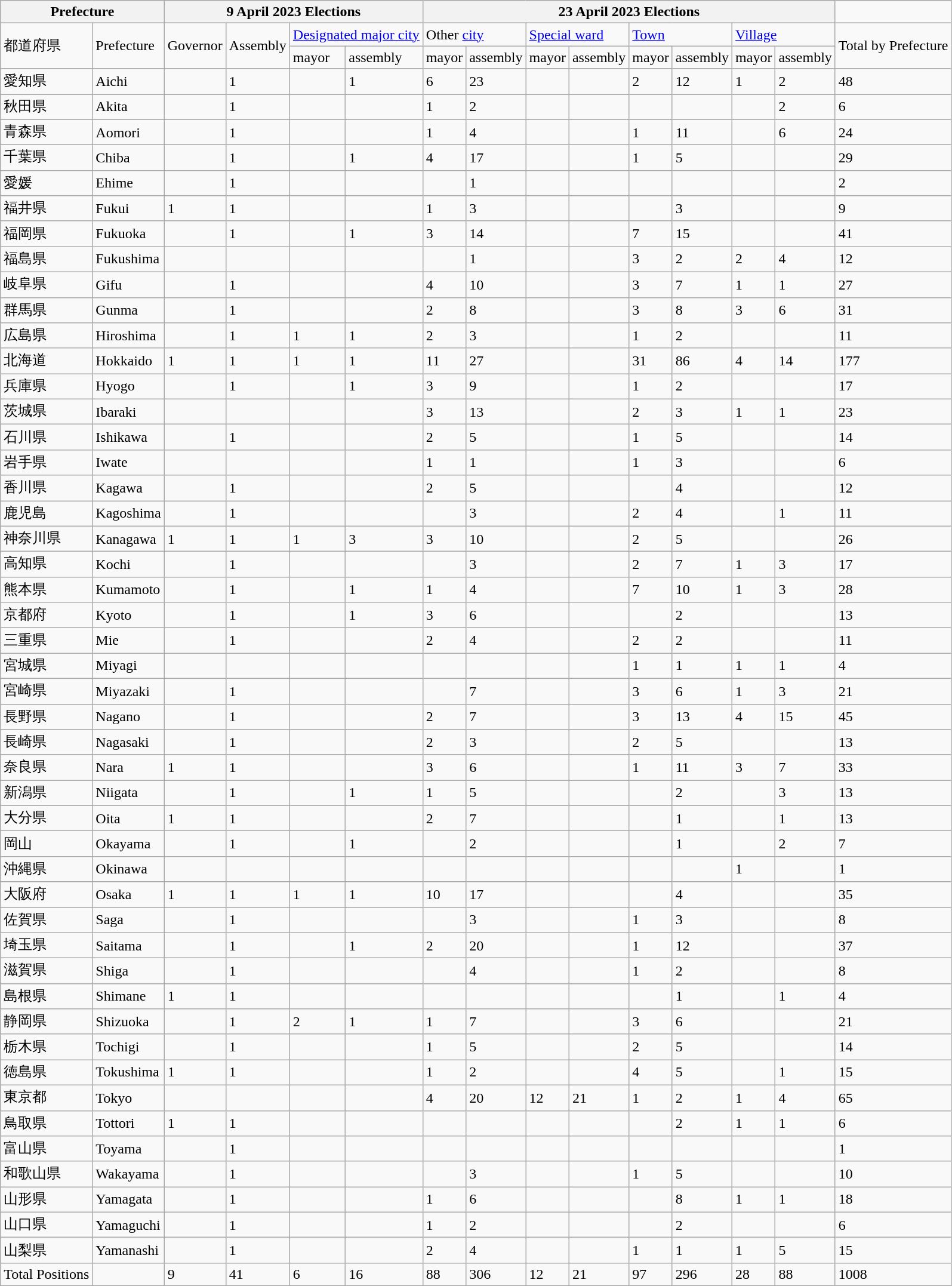<table class="wikitable">
<tr>
<th colspan="2">Prefecture</th>
<th colspan="4">9 April 2023 Elections</th>
<th colspan="8">23 April 2023 Elections</th>
</tr>
<tr>
<td rowspan="2">都道府県</td>
<td rowspan="2">Prefecture</td>
<td rowspan="2">Governor</td>
<td rowspan="2">Assembly</td>
<td colspan="2"><a href='#'>Designated major city</a></td>
<td colspan="2">Other <a href='#'>city</a></td>
<td colspan="2"><a href='#'>Special ward</a></td>
<td colspan="2"><a href='#'>Town</a></td>
<td colspan="2"><a href='#'>Village</a></td>
<td rowspan="2">Total by Prefecture</td>
</tr>
<tr>
<td>mayor</td>
<td>assembly</td>
<td>mayor</td>
<td>assembly</td>
<td>mayor</td>
<td>assembly</td>
<td>mayor</td>
<td>assembly</td>
<td>mayor</td>
<td>assembly</td>
</tr>
<tr>
<td>愛知県</td>
<td>Aichi</td>
<td></td>
<td>1</td>
<td></td>
<td>1</td>
<td>6</td>
<td>23</td>
<td></td>
<td></td>
<td>2</td>
<td>12</td>
<td>1</td>
<td>2</td>
<td>48</td>
</tr>
<tr>
<td>秋田県</td>
<td>Akita</td>
<td></td>
<td>1</td>
<td></td>
<td></td>
<td>1</td>
<td>2</td>
<td></td>
<td></td>
<td></td>
<td></td>
<td></td>
<td>2</td>
<td>6</td>
</tr>
<tr>
<td>青森県</td>
<td>Aomori</td>
<td></td>
<td>1</td>
<td></td>
<td></td>
<td>1</td>
<td>4</td>
<td></td>
<td></td>
<td>1</td>
<td>11</td>
<td></td>
<td>6</td>
<td>24</td>
</tr>
<tr>
<td>千葉県</td>
<td>Chiba</td>
<td></td>
<td>1</td>
<td></td>
<td>1</td>
<td>4</td>
<td>17</td>
<td></td>
<td></td>
<td>1</td>
<td>5</td>
<td></td>
<td></td>
<td>29</td>
</tr>
<tr>
<td>愛媛</td>
<td>Ehime</td>
<td></td>
<td>1</td>
<td></td>
<td></td>
<td></td>
<td>1</td>
<td></td>
<td></td>
<td></td>
<td></td>
<td></td>
<td></td>
<td>2</td>
</tr>
<tr>
<td>福井県</td>
<td>Fukui</td>
<td>1</td>
<td>1</td>
<td></td>
<td></td>
<td>1</td>
<td>3</td>
<td></td>
<td></td>
<td></td>
<td>3</td>
<td></td>
<td></td>
<td>9</td>
</tr>
<tr>
<td>福岡県</td>
<td>Fukuoka</td>
<td></td>
<td>1</td>
<td></td>
<td>1</td>
<td>3</td>
<td>14</td>
<td></td>
<td></td>
<td>7</td>
<td>15</td>
<td></td>
<td></td>
<td>41</td>
</tr>
<tr>
<td>福島県</td>
<td>Fukushima</td>
<td></td>
<td></td>
<td></td>
<td></td>
<td></td>
<td>1</td>
<td></td>
<td></td>
<td>3</td>
<td>2</td>
<td>2</td>
<td>4</td>
<td>12</td>
</tr>
<tr>
<td>岐阜県</td>
<td>Gifu</td>
<td></td>
<td>1</td>
<td></td>
<td></td>
<td>4</td>
<td>10</td>
<td></td>
<td></td>
<td>3</td>
<td>7</td>
<td>1</td>
<td>1</td>
<td>27</td>
</tr>
<tr>
<td>群馬県</td>
<td>Gunma</td>
<td></td>
<td>1</td>
<td></td>
<td></td>
<td>2</td>
<td>8</td>
<td></td>
<td></td>
<td>3</td>
<td>8</td>
<td>3</td>
<td>6</td>
<td>31</td>
</tr>
<tr>
<td>広島県</td>
<td>Hiroshima</td>
<td></td>
<td>1</td>
<td>1</td>
<td>1</td>
<td>2</td>
<td>3</td>
<td></td>
<td></td>
<td>1</td>
<td>2</td>
<td></td>
<td></td>
<td>11</td>
</tr>
<tr>
<td>北海道</td>
<td>Hokkaido</td>
<td>1</td>
<td>1</td>
<td>1</td>
<td>1</td>
<td>11</td>
<td>27</td>
<td></td>
<td></td>
<td>31</td>
<td>86</td>
<td>4</td>
<td>14</td>
<td>177</td>
</tr>
<tr>
<td>兵庫県</td>
<td>Hyogo</td>
<td></td>
<td>1</td>
<td></td>
<td>1</td>
<td>3</td>
<td>9</td>
<td></td>
<td></td>
<td>1</td>
<td>2</td>
<td></td>
<td></td>
<td>17</td>
</tr>
<tr>
<td>茨城県</td>
<td>Ibaraki</td>
<td></td>
<td></td>
<td></td>
<td></td>
<td>3</td>
<td>13</td>
<td></td>
<td></td>
<td>2</td>
<td>3</td>
<td>1</td>
<td>1</td>
<td>23</td>
</tr>
<tr>
<td>石川県</td>
<td>Ishikawa</td>
<td></td>
<td>1</td>
<td></td>
<td></td>
<td>2</td>
<td>5</td>
<td></td>
<td></td>
<td>1</td>
<td>5</td>
<td></td>
<td></td>
<td>14</td>
</tr>
<tr>
<td>岩手県</td>
<td>Iwate</td>
<td></td>
<td></td>
<td></td>
<td></td>
<td>1</td>
<td>1</td>
<td></td>
<td></td>
<td>1</td>
<td>3</td>
<td></td>
<td></td>
<td>6</td>
</tr>
<tr>
<td>香川県</td>
<td>Kagawa</td>
<td></td>
<td>1</td>
<td></td>
<td></td>
<td>2</td>
<td>5</td>
<td></td>
<td></td>
<td></td>
<td>4</td>
<td></td>
<td></td>
<td>12</td>
</tr>
<tr>
<td>鹿児島</td>
<td>Kagoshima</td>
<td></td>
<td>1</td>
<td></td>
<td></td>
<td></td>
<td>3</td>
<td></td>
<td></td>
<td>2</td>
<td>4</td>
<td></td>
<td>1</td>
<td>11</td>
</tr>
<tr>
<td>神奈川県</td>
<td>Kanagawa</td>
<td>1</td>
<td>1</td>
<td>1</td>
<td>3</td>
<td>3</td>
<td>10</td>
<td></td>
<td></td>
<td>2</td>
<td>5</td>
<td></td>
<td></td>
<td>26</td>
</tr>
<tr>
<td>高知県</td>
<td>Kochi</td>
<td></td>
<td>1</td>
<td></td>
<td></td>
<td></td>
<td>3</td>
<td></td>
<td></td>
<td>2</td>
<td>7</td>
<td>1</td>
<td>3</td>
<td>17</td>
</tr>
<tr>
<td>熊本県</td>
<td>Kumamoto</td>
<td></td>
<td>1</td>
<td></td>
<td>1</td>
<td>1</td>
<td>4</td>
<td></td>
<td></td>
<td>7</td>
<td>10</td>
<td>1</td>
<td>3</td>
<td>28</td>
</tr>
<tr>
<td>京都府</td>
<td>Kyoto</td>
<td></td>
<td>1</td>
<td></td>
<td>1</td>
<td>3</td>
<td>6</td>
<td></td>
<td></td>
<td></td>
<td>2</td>
<td></td>
<td></td>
<td>13</td>
</tr>
<tr>
<td>三重県</td>
<td>Mie</td>
<td></td>
<td>1</td>
<td></td>
<td></td>
<td>2</td>
<td>4</td>
<td></td>
<td></td>
<td>2</td>
<td>2</td>
<td></td>
<td></td>
<td>11</td>
</tr>
<tr>
<td>宮城県</td>
<td>Miyagi</td>
<td></td>
<td></td>
<td></td>
<td></td>
<td></td>
<td></td>
<td></td>
<td></td>
<td>1</td>
<td>1</td>
<td>1</td>
<td>1</td>
<td>4</td>
</tr>
<tr>
<td>宮崎県</td>
<td>Miyazaki</td>
<td></td>
<td>1</td>
<td></td>
<td></td>
<td></td>
<td>7</td>
<td></td>
<td></td>
<td>3</td>
<td>6</td>
<td>1</td>
<td>3</td>
<td>21</td>
</tr>
<tr>
<td>長野県</td>
<td>Nagano</td>
<td></td>
<td>1</td>
<td></td>
<td></td>
<td>2</td>
<td>7</td>
<td></td>
<td></td>
<td>3</td>
<td>13</td>
<td>4</td>
<td>15</td>
<td>45</td>
</tr>
<tr>
<td>長崎県</td>
<td>Nagasaki</td>
<td></td>
<td>1</td>
<td></td>
<td></td>
<td>2</td>
<td>3</td>
<td></td>
<td></td>
<td>2</td>
<td>5</td>
<td></td>
<td></td>
<td>13</td>
</tr>
<tr>
<td>奈良県</td>
<td>Nara</td>
<td>1</td>
<td>1</td>
<td></td>
<td></td>
<td>3</td>
<td>6</td>
<td></td>
<td></td>
<td>1</td>
<td>11</td>
<td>3</td>
<td>7</td>
<td>33</td>
</tr>
<tr>
<td>新潟県</td>
<td>Niigata</td>
<td></td>
<td>1</td>
<td></td>
<td>1</td>
<td>1</td>
<td>5</td>
<td></td>
<td></td>
<td></td>
<td>2</td>
<td></td>
<td>3</td>
<td>13</td>
</tr>
<tr>
<td>大分県</td>
<td>Oita</td>
<td>1</td>
<td>1</td>
<td></td>
<td></td>
<td>2</td>
<td>7</td>
<td></td>
<td></td>
<td></td>
<td>1</td>
<td></td>
<td>1</td>
<td>13</td>
</tr>
<tr>
<td>岡山</td>
<td>Okayama</td>
<td></td>
<td>1</td>
<td></td>
<td>1</td>
<td></td>
<td>2</td>
<td></td>
<td></td>
<td></td>
<td>1</td>
<td></td>
<td>2</td>
<td>7</td>
</tr>
<tr>
<td>沖縄県</td>
<td>Okinawa</td>
<td></td>
<td></td>
<td></td>
<td></td>
<td></td>
<td></td>
<td></td>
<td></td>
<td></td>
<td></td>
<td>1</td>
<td></td>
<td>1</td>
</tr>
<tr>
<td>大阪府</td>
<td>Osaka</td>
<td>1</td>
<td>1</td>
<td>1</td>
<td>1</td>
<td>10</td>
<td>17</td>
<td></td>
<td></td>
<td></td>
<td>4</td>
<td></td>
<td></td>
<td>35</td>
</tr>
<tr>
<td>佐賀県</td>
<td>Saga</td>
<td></td>
<td>1</td>
<td></td>
<td></td>
<td></td>
<td>3</td>
<td></td>
<td></td>
<td>1</td>
<td>3</td>
<td></td>
<td></td>
<td>8</td>
</tr>
<tr>
<td>埼玉県</td>
<td>Saitama</td>
<td></td>
<td>1</td>
<td></td>
<td>1</td>
<td>2</td>
<td>20</td>
<td></td>
<td></td>
<td>1</td>
<td>12</td>
<td></td>
<td></td>
<td>37</td>
</tr>
<tr>
<td>滋賀県</td>
<td>Shiga</td>
<td></td>
<td>1</td>
<td></td>
<td></td>
<td></td>
<td>4</td>
<td></td>
<td></td>
<td>1</td>
<td>2</td>
<td></td>
<td></td>
<td>8</td>
</tr>
<tr>
<td>島根県</td>
<td>Shimane</td>
<td>1</td>
<td>1</td>
<td></td>
<td></td>
<td></td>
<td></td>
<td></td>
<td></td>
<td></td>
<td>1</td>
<td></td>
<td>1</td>
<td>4</td>
</tr>
<tr>
<td>静岡県</td>
<td>Shizuoka</td>
<td></td>
<td>1</td>
<td>2</td>
<td>1</td>
<td>1</td>
<td>7</td>
<td></td>
<td></td>
<td>3</td>
<td>6</td>
<td></td>
<td></td>
<td>21</td>
</tr>
<tr>
<td>栃木県</td>
<td>Tochigi</td>
<td></td>
<td>1</td>
<td></td>
<td></td>
<td>1</td>
<td>5</td>
<td></td>
<td></td>
<td>2</td>
<td>5</td>
<td></td>
<td></td>
<td>14</td>
</tr>
<tr>
<td>徳島県</td>
<td>Tokushima</td>
<td>1</td>
<td>1</td>
<td></td>
<td></td>
<td>1</td>
<td>2</td>
<td></td>
<td></td>
<td>4</td>
<td>5</td>
<td></td>
<td>1</td>
<td>15</td>
</tr>
<tr>
<td>東京都</td>
<td>Tokyo</td>
<td></td>
<td></td>
<td></td>
<td></td>
<td>4</td>
<td>20</td>
<td>12</td>
<td>21</td>
<td>1</td>
<td>2</td>
<td>1</td>
<td>4</td>
<td>65</td>
</tr>
<tr>
<td>鳥取県</td>
<td>Tottori</td>
<td>1</td>
<td>1</td>
<td></td>
<td></td>
<td></td>
<td></td>
<td></td>
<td></td>
<td></td>
<td>2</td>
<td>1</td>
<td>1</td>
<td>6</td>
</tr>
<tr>
<td>富山県</td>
<td>Toyama</td>
<td></td>
<td>1</td>
<td></td>
<td></td>
<td></td>
<td></td>
<td></td>
<td></td>
<td></td>
<td></td>
<td></td>
<td></td>
<td>1</td>
</tr>
<tr>
<td>和歌山県</td>
<td>Wakayama</td>
<td></td>
<td>1</td>
<td></td>
<td></td>
<td></td>
<td>3</td>
<td></td>
<td></td>
<td>1</td>
<td>5</td>
<td></td>
<td></td>
<td>10</td>
</tr>
<tr>
<td>山形県</td>
<td>Yamagata</td>
<td></td>
<td>1</td>
<td></td>
<td></td>
<td>1</td>
<td>6</td>
<td></td>
<td></td>
<td></td>
<td>8</td>
<td>1</td>
<td>1</td>
<td>18</td>
</tr>
<tr>
<td>山口県</td>
<td>Yamaguchi</td>
<td></td>
<td>1</td>
<td></td>
<td></td>
<td>1</td>
<td>2</td>
<td></td>
<td></td>
<td></td>
<td>2</td>
<td></td>
<td></td>
<td>6</td>
</tr>
<tr>
<td>山梨県</td>
<td>Yamanashi</td>
<td></td>
<td>1</td>
<td></td>
<td></td>
<td>2</td>
<td>4</td>
<td></td>
<td></td>
<td>1</td>
<td>1</td>
<td>1</td>
<td>5</td>
<td>15</td>
</tr>
<tr>
<td>Total Positions</td>
<td></td>
<td>9</td>
<td>41</td>
<td>6</td>
<td>16</td>
<td>88</td>
<td>306</td>
<td>12</td>
<td>21</td>
<td>97</td>
<td>296</td>
<td>28</td>
<td>88</td>
<td>1008</td>
</tr>
</table>
